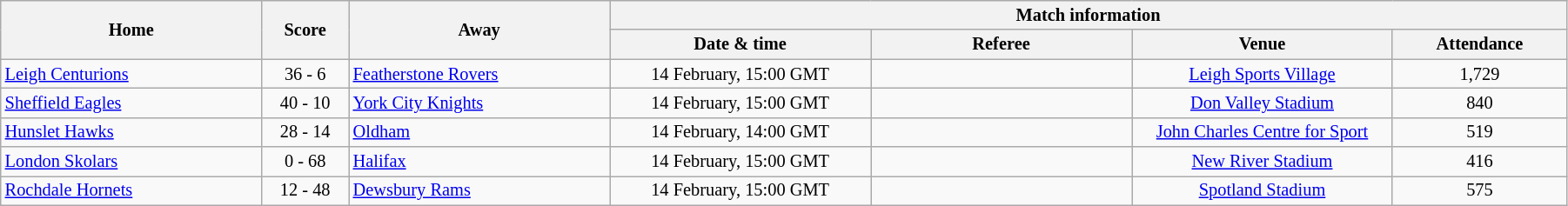<table class="wikitable" style="text-align: center; font-size:85%;"  cellpadding=3 cellspacing=0 width=95%>
<tr>
<th rowspan=2 width=15%>Home</th>
<th rowspan=2 width=5%>Score</th>
<th rowspan=2 width=15%>Away</th>
<th colspan=4>Match information</th>
</tr>
<tr>
<th width=15%>Date & time</th>
<th width=15%>Referee</th>
<th width=15%>Venue</th>
<th width=10%>Attendance</th>
</tr>
<tr>
<td align=left> <a href='#'>Leigh Centurions</a></td>
<td>36 - 6</td>
<td align=left> <a href='#'>Featherstone Rovers</a></td>
<td>14 February, 15:00 GMT</td>
<td></td>
<td><a href='#'>Leigh Sports Village</a></td>
<td>1,729</td>
</tr>
<tr>
<td align=left> <a href='#'>Sheffield Eagles</a></td>
<td>40 - 10</td>
<td align=left> <a href='#'>York City Knights</a></td>
<td>14 February, 15:00 GMT</td>
<td></td>
<td><a href='#'>Don Valley Stadium</a></td>
<td>840</td>
</tr>
<tr>
<td align=left> <a href='#'>Hunslet Hawks</a></td>
<td>28 - 14</td>
<td align=left> <a href='#'>Oldham</a></td>
<td>14 February, 14:00 GMT</td>
<td></td>
<td><a href='#'>John Charles Centre for Sport</a></td>
<td>519</td>
</tr>
<tr>
<td align=left> <a href='#'>London Skolars</a></td>
<td>0 - 68</td>
<td align=left> <a href='#'>Halifax</a></td>
<td>14 February, 15:00 GMT</td>
<td></td>
<td><a href='#'>New River Stadium</a></td>
<td>416</td>
</tr>
<tr>
<td align=left> <a href='#'>Rochdale Hornets</a></td>
<td>12 - 48</td>
<td align=left> <a href='#'>Dewsbury Rams</a></td>
<td>14 February, 15:00 GMT</td>
<td></td>
<td><a href='#'>Spotland Stadium</a></td>
<td>575</td>
</tr>
</table>
